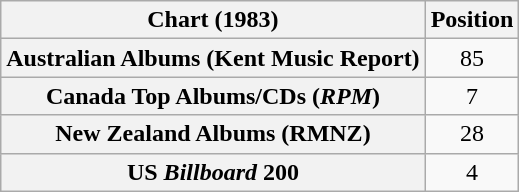<table class="wikitable sortable plainrowheaders" style="text-align:center">
<tr>
<th scope="col">Chart (1983)</th>
<th scope="col">Position</th>
</tr>
<tr>
<th scope="row">Australian Albums (Kent Music Report)</th>
<td>85</td>
</tr>
<tr>
<th scope="row">Canada Top Albums/CDs (<em>RPM</em>)</th>
<td>7</td>
</tr>
<tr>
<th scope="row">New Zealand Albums (RMNZ)</th>
<td>28</td>
</tr>
<tr>
<th scope="row">US <em>Billboard</em> 200</th>
<td>4</td>
</tr>
</table>
